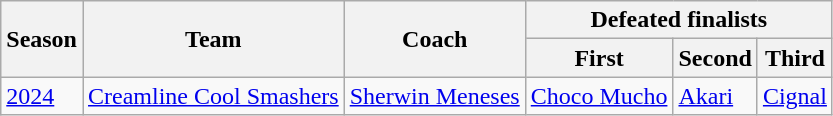<table class="wikitable">
<tr>
<th rowspan="2">Season</th>
<th rowspan="2">Team</th>
<th rowspan="2">Coach</th>
<th colspan="3">Defeated finalists</th>
</tr>
<tr>
<th>First</th>
<th>Second</th>
<th>Third</th>
</tr>
<tr>
<td><a href='#'>2024</a></td>
<td><a href='#'>Creamline Cool Smashers</a></td>
<td><a href='#'>Sherwin Meneses</a></td>
<td><a href='#'>Choco Mucho</a></td>
<td><a href='#'>Akari</a></td>
<td><a href='#'>Cignal</a></td>
</tr>
</table>
